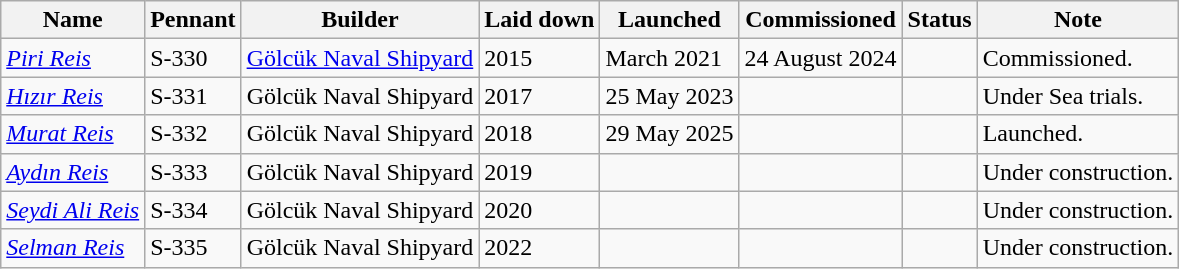<table class="wikitable">
<tr>
<th>Name</th>
<th>Pennant</th>
<th>Builder</th>
<th>Laid down</th>
<th>Launched</th>
<th>Commissioned</th>
<th>Status</th>
<th>Note</th>
</tr>
<tr>
<td><a href='#'><em>Piri Reis</em></a></td>
<td>S-330</td>
<td><a href='#'>Gölcük Naval Shipyard</a></td>
<td>2015</td>
<td>March 2021</td>
<td>24 August 2024</td>
<td></td>
<td>Commissioned.</td>
</tr>
<tr>
<td><a href='#'><em>Hızır Reis</em></a></td>
<td>S-331</td>
<td>Gölcük Naval Shipyard</td>
<td>2017</td>
<td>25 May 2023</td>
<td></td>
<td></td>
<td>Under Sea trials.</td>
</tr>
<tr>
<td><a href='#'><em>Murat Reis</em></a></td>
<td>S-332</td>
<td>Gölcük Naval Shipyard</td>
<td>2018</td>
<td>29 May 2025</td>
<td></td>
<td></td>
<td>Launched.</td>
</tr>
<tr>
<td><a href='#'><em>Aydın Reis</em></a></td>
<td>S-333</td>
<td>Gölcük Naval Shipyard</td>
<td>2019</td>
<td></td>
<td></td>
<td></td>
<td>Under construction.</td>
</tr>
<tr>
<td><a href='#'><em>Seydi Ali Reis</em></a></td>
<td>S-334</td>
<td>Gölcük Naval Shipyard</td>
<td>2020</td>
<td></td>
<td></td>
<td></td>
<td>Under construction.</td>
</tr>
<tr>
<td><a href='#'><em>Selman Reis</em></a></td>
<td>S-335</td>
<td>Gölcük Naval Shipyard</td>
<td>2022</td>
<td></td>
<td></td>
<td></td>
<td>Under construction.</td>
</tr>
</table>
